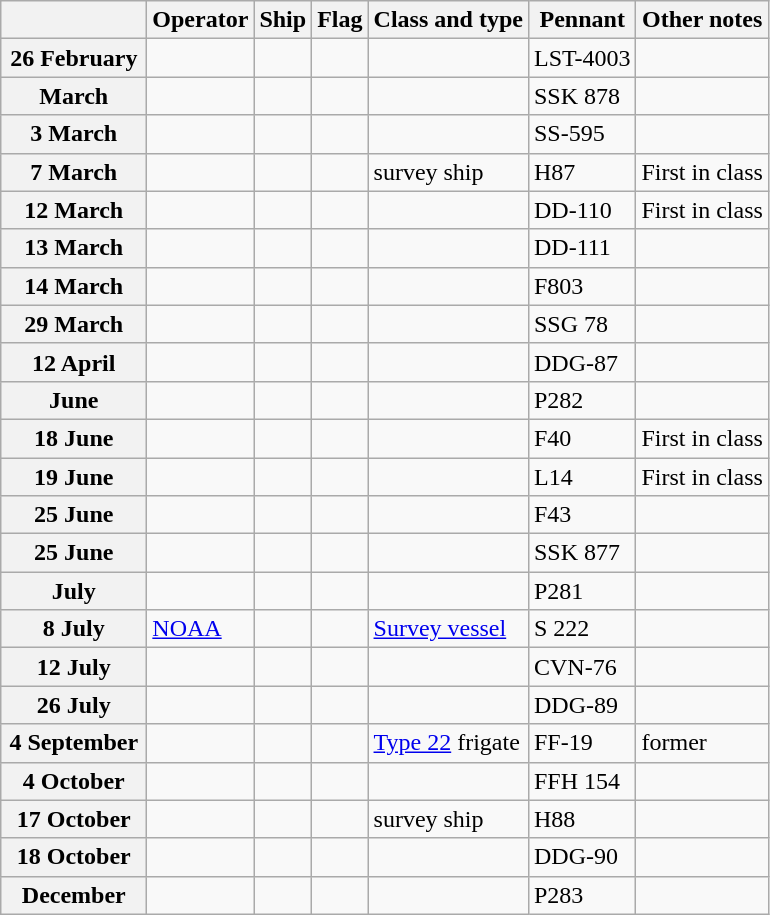<table Class="wikitable">
<tr>
<th width="90"></th>
<th>Operator</th>
<th>Ship</th>
<th>Flag</th>
<th>Class and type</th>
<th>Pennant</th>
<th>Other notes</th>
</tr>
<tr ---->
<th>26 February</th>
<td></td>
<td><strong></strong></td>
<td></td>
<td></td>
<td>LST-4003</td>
<td></td>
</tr>
<tr ---->
<th>March</th>
<td></td>
<td><strong></strong></td>
<td></td>
<td></td>
<td>SSK 878</td>
<td></td>
</tr>
<tr ---->
<th>3 March</th>
<td></td>
<td><strong></strong></td>
<td></td>
<td></td>
<td>SS-595</td>
<td></td>
</tr>
<tr ---->
<th>7 March</th>
<td></td>
<td><strong></strong></td>
<td></td>
<td> survey ship</td>
<td>H87</td>
<td>First in class</td>
</tr>
<tr ---->
<th>12 March</th>
<td></td>
<td><strong></strong></td>
<td></td>
<td></td>
<td>DD-110</td>
<td>First in class</td>
</tr>
<tr ---->
<th>13 March</th>
<td></td>
<td><strong></strong></td>
<td></td>
<td></td>
<td>DD-111</td>
<td></td>
</tr>
<tr ---->
<th>14 March</th>
<td></td>
<td><strong></strong></td>
<td></td>
<td></td>
<td>F803</td>
<td></td>
</tr>
<tr ---->
<th>29 March</th>
<td></td>
<td><strong></strong></td>
<td></td>
<td></td>
<td>SSG 78</td>
<td></td>
</tr>
<tr ---->
<th>12 April</th>
<td></td>
<td><strong></strong></td>
<td></td>
<td></td>
<td>DDG-87</td>
<td></td>
</tr>
<tr ---->
<th>June</th>
<td></td>
<td><strong></strong></td>
<td></td>
<td></td>
<td>P282</td>
<td></td>
</tr>
<tr ---->
<th>18 June</th>
<td></td>
<td><strong></strong></td>
<td></td>
<td></td>
<td>F40</td>
<td>First in class</td>
</tr>
<tr ---->
<th>19 June</th>
<td></td>
<td><strong></strong></td>
<td></td>
<td></td>
<td>L14</td>
<td>First in class</td>
</tr>
<tr ---->
<th>25 June</th>
<td></td>
<td><strong></strong></td>
<td></td>
<td></td>
<td>F43</td>
<td></td>
</tr>
<tr ---->
<th>25 June</th>
<td></td>
<td><strong></strong></td>
<td></td>
<td></td>
<td>SSK 877</td>
<td></td>
</tr>
<tr ---->
<th>July</th>
<td></td>
<td><strong></strong></td>
<td></td>
<td></td>
<td>P281</td>
<td></td>
</tr>
<tr ---->
<th>8 July</th>
<td> <a href='#'>NOAA</a></td>
<td><strong></strong></td>
<td></td>
<td><a href='#'>Survey vessel</a></td>
<td>S 222</td>
<td></td>
</tr>
<tr ---->
<th>12 July</th>
<td></td>
<td><strong></strong></td>
<td></td>
<td></td>
<td>CVN-76</td>
<td></td>
</tr>
<tr ---->
<th>26 July</th>
<td></td>
<td><strong></strong></td>
<td></td>
<td></td>
<td>DDG-89</td>
<td></td>
</tr>
<tr ---->
<th>4 September</th>
<td></td>
<td><strong></strong></td>
<td></td>
<td><a href='#'>Type 22</a> frigate</td>
<td>FF-19</td>
<td>former </td>
</tr>
<tr ---->
<th>4 October</th>
<td></td>
<td><strong></strong></td>
<td></td>
<td></td>
<td>FFH 154</td>
<td></td>
</tr>
<tr ---->
<th>17 October</th>
<td></td>
<td><strong></strong></td>
<td></td>
<td> survey ship</td>
<td>H88</td>
<td></td>
</tr>
<tr ---->
<th>18 October</th>
<td></td>
<td><strong></strong></td>
<td></td>
<td></td>
<td>DDG-90</td>
<td></td>
</tr>
<tr ---->
<th>December</th>
<td></td>
<td><strong></strong></td>
<td></td>
<td></td>
<td>P283</td>
<td></td>
</tr>
</table>
